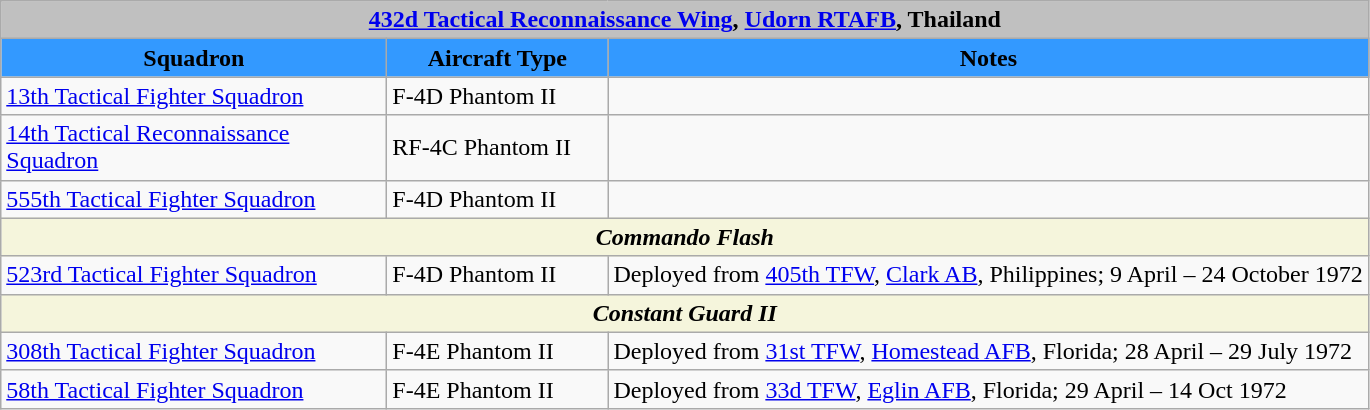<table class="wikitable">
<tr>
<td colspan="3" bgcolor=silver align=center><strong><a href='#'>432d Tactical Reconnaissance Wing</a>, <a href='#'>Udorn RTAFB</a>, Thailand</strong></td>
</tr>
<tr style="background: #3399ff;">
<td scope="col" style="width:250px;"align=center><span> <strong>Squadron</strong></span></td>
<td scope="col" style="width:140px;"align=center><span> <strong>Aircraft Type</strong></span></td>
<td scope="col" style="width:500px;"align=center><span> <strong>Notes</strong></span></td>
</tr>
<tr>
<td><a href='#'>13th Tactical Fighter Squadron</a></td>
<td>F-4D Phantom II</td>
<td></td>
</tr>
<tr>
<td><a href='#'>14th Tactical Reconnaissance Squadron</a></td>
<td>RF-4C Phantom II</td>
<td></td>
</tr>
<tr>
<td><a href='#'>555th Tactical Fighter Squadron</a></td>
<td>F-4D Phantom II</td>
<td></td>
</tr>
<tr>
<td colspan="3" bgcolor=beige align=center><strong><em>Commando Flash</em></strong></td>
</tr>
<tr>
<td><a href='#'>523rd Tactical Fighter Squadron</a></td>
<td>F-4D Phantom II</td>
<td>Deployed from <a href='#'>405th TFW</a>, <a href='#'>Clark AB</a>, Philippines; 9 April – 24 October 1972</td>
</tr>
<tr>
<td colspan="3" bgcolor=beige align=center><strong><em>Constant Guard II</em></strong></td>
</tr>
<tr>
<td><a href='#'>308th Tactical Fighter Squadron</a></td>
<td>F-4E Phantom II</td>
<td>Deployed from <a href='#'>31st TFW</a>, <a href='#'>Homestead AFB</a>, Florida; 28 April – 29 July 1972</td>
</tr>
<tr>
<td><a href='#'>58th Tactical Fighter Squadron</a></td>
<td>F-4E Phantom II</td>
<td>Deployed from <a href='#'>33d TFW</a>, <a href='#'>Eglin AFB</a>, Florida; 29 April – 14 Oct 1972</td>
</tr>
</table>
